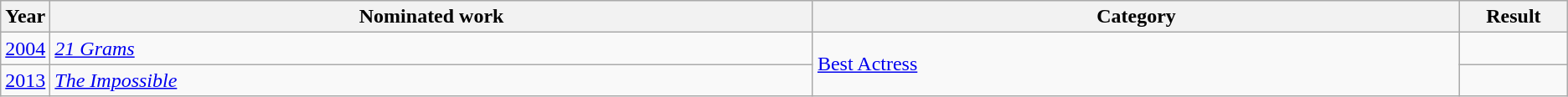<table class=wikitable>
<tr>
<th scope="col" style="width:1em;">Year</th>
<th scope="col" style="width:39em;">Nominated work</th>
<th scope="col" style="width:33em;">Category</th>
<th scope="col" style="width:5em;">Result</th>
</tr>
<tr>
<td><a href='#'>2004</a></td>
<td><em><a href='#'>21 Grams</a></em></td>
<td rowspan="2"><a href='#'>Best Actress</a></td>
<td></td>
</tr>
<tr>
<td><a href='#'>2013</a></td>
<td><em><a href='#'>The Impossible</a></em></td>
<td></td>
</tr>
</table>
